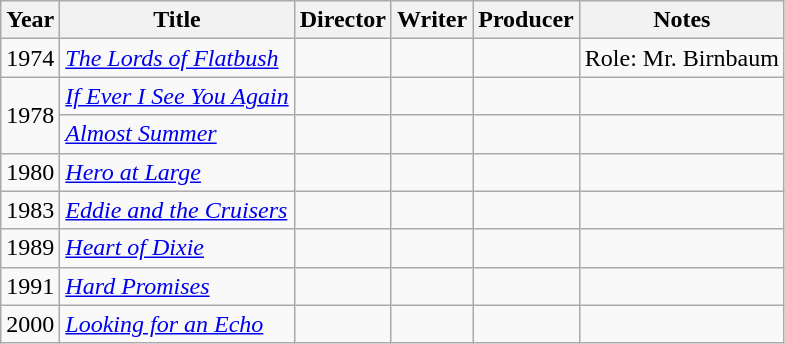<table class="wikitable">
<tr>
<th>Year</th>
<th>Title</th>
<th>Director</th>
<th>Writer</th>
<th>Producer</th>
<th>Notes</th>
</tr>
<tr>
<td>1974</td>
<td><em><a href='#'>The Lords of Flatbush</a></em></td>
<td></td>
<td></td>
<td></td>
<td>Role: Mr. Birnbaum</td>
</tr>
<tr>
<td rowspan="2">1978</td>
<td><em><a href='#'>If Ever I See You Again</a></em></td>
<td></td>
<td></td>
<td></td>
<td></td>
</tr>
<tr>
<td><em><a href='#'>Almost Summer</a></em></td>
<td></td>
<td></td>
<td></td>
<td></td>
</tr>
<tr>
<td>1980</td>
<td><em><a href='#'>Hero at Large</a></em></td>
<td></td>
<td></td>
<td></td>
<td></td>
</tr>
<tr>
<td>1983</td>
<td><em><a href='#'>Eddie and the Cruisers</a></em></td>
<td></td>
<td></td>
<td></td>
<td></td>
</tr>
<tr>
<td>1989</td>
<td><em><a href='#'>Heart of Dixie</a></em></td>
<td></td>
<td></td>
<td></td>
<td></td>
</tr>
<tr>
<td>1991</td>
<td><em><a href='#'>Hard Promises</a></em></td>
<td></td>
<td></td>
<td></td>
<td></td>
</tr>
<tr>
<td>2000</td>
<td><em><a href='#'>Looking for an Echo</a></em></td>
<td></td>
<td></td>
<td></td>
<td></td>
</tr>
</table>
